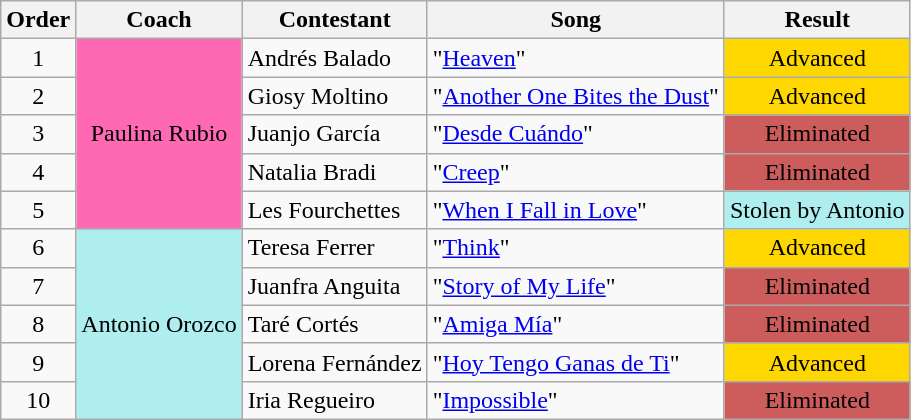<table class=wikitable>
<tr>
<th>Order</th>
<th>Coach</th>
<th>Contestant</th>
<th>Song</th>
<th>Result</th>
</tr>
<tr>
<td align=center>1</td>
<td rowspan=5 bgcolor=#ff69b4 align=center>Paulina Rubio</td>
<td>Andrés Balado</td>
<td>"<a href='#'>Heaven</a>"</td>
<td bgcolor=Gold align=center>Advanced</td>
</tr>
<tr>
<td align=center>2</td>
<td>Giosy Moltino</td>
<td>"<a href='#'>Another One Bites the Dust</a>"</td>
<td bgcolor=Gold align=center>Advanced</td>
</tr>
<tr>
<td align=center>3</td>
<td>Juanjo García</td>
<td>"<a href='#'>Desde Cuándo</a>"</td>
<td bgcolor=IndianRed align=center>Eliminated</td>
</tr>
<tr>
<td align=center>4</td>
<td>Natalia Bradi</td>
<td>"<a href='#'>Creep</a>"</td>
<td bgcolor=IndianRed align=center>Eliminated</td>
</tr>
<tr>
<td align=center>5</td>
<td>Les Fourchettes</td>
<td>"<a href='#'>When I Fall in Love</a>"</td>
<td bgcolor=#afeeee align=center>Stolen by Antonio</td>
</tr>
<tr>
<td align=center>6</td>
<td rowspan=5 bgcolor=#afeeee align=center>Antonio Orozco</td>
<td>Teresa Ferrer</td>
<td>"<a href='#'>Think</a>"</td>
<td bgcolor=Gold align=center>Advanced</td>
</tr>
<tr>
<td align=center>7</td>
<td>Juanfra Anguita</td>
<td>"<a href='#'>Story of My Life</a>"</td>
<td bgcolor=IndianRed align=center>Eliminated</td>
</tr>
<tr>
<td align=center>8</td>
<td>Taré Cortés</td>
<td>"<a href='#'>Amiga Mía</a>"</td>
<td bgcolor=IndianRed align=center>Eliminated</td>
</tr>
<tr>
<td align=center>9</td>
<td>Lorena Fernández</td>
<td>"<a href='#'>Hoy Tengo Ganas de Ti</a>"</td>
<td bgcolor=Gold align=center>Advanced</td>
</tr>
<tr>
<td align=center>10</td>
<td>Iria Regueiro</td>
<td>"<a href='#'>Impossible</a>"</td>
<td bgcolor=IndianRed align=center>Eliminated</td>
</tr>
</table>
